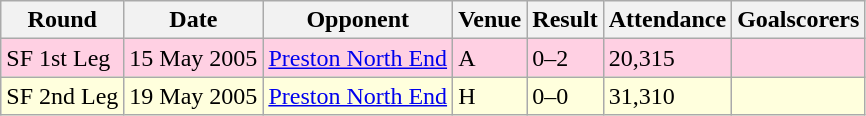<table class="wikitable">
<tr>
<th>Round</th>
<th>Date</th>
<th>Opponent</th>
<th>Venue</th>
<th>Result</th>
<th>Attendance</th>
<th>Goalscorers</th>
</tr>
<tr style="background-color: #ffd0e3;">
<td>SF 1st Leg</td>
<td>15 May 2005</td>
<td><a href='#'>Preston North End</a></td>
<td>A</td>
<td>0–2</td>
<td>20,315</td>
<td></td>
</tr>
<tr style="background-color: #ffffdd;">
<td>SF 2nd Leg</td>
<td>19 May 2005</td>
<td><a href='#'>Preston North End</a></td>
<td>H</td>
<td>0–0</td>
<td>31,310</td>
<td></td>
</tr>
</table>
